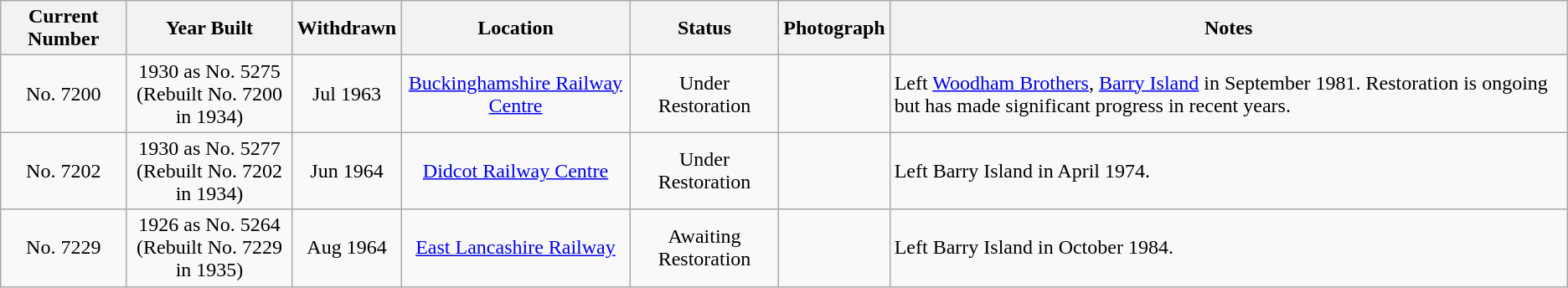<table class="wikitable">
<tr>
<th>Current Number</th>
<th>Year Built</th>
<th>Withdrawn</th>
<th>Location</th>
<th>Status</th>
<th>Photograph</th>
<th>Notes</th>
</tr>
<tr>
<td align=center>No. 7200</td>
<td align=center>1930 as No. 5275<br>(Rebuilt No. 7200 in 1934)</td>
<td align=center>Jul 1963</td>
<td align=center><a href='#'>Buckinghamshire Railway Centre</a></td>
<td align=center>Under Restoration</td>
<td align=center></td>
<td align=left>Left <a href='#'>Woodham Brothers</a>, <a href='#'>Barry Island</a> in September 1981. Restoration is ongoing but has made significant progress in recent years.</td>
</tr>
<tr>
<td align=center>No. 7202</td>
<td align=center>1930 as No. 5277<br>(Rebuilt No. 7202 in 1934)</td>
<td align=center>Jun 1964</td>
<td align=center><a href='#'>Didcot Railway Centre</a></td>
<td align=center>Under Restoration</td>
<td align=center></td>
<td align=left>Left Barry Island in April 1974.</td>
</tr>
<tr>
<td align=center>No. 7229</td>
<td align=center>1926 as No. 5264<br>(Rebuilt No. 7229 in 1935)</td>
<td align=center>Aug 1964</td>
<td align=center><a href='#'>East Lancashire Railway</a></td>
<td align=center>Awaiting Restoration</td>
<td align=center></td>
<td align=left>Left Barry Island in October 1984.</td>
</tr>
</table>
